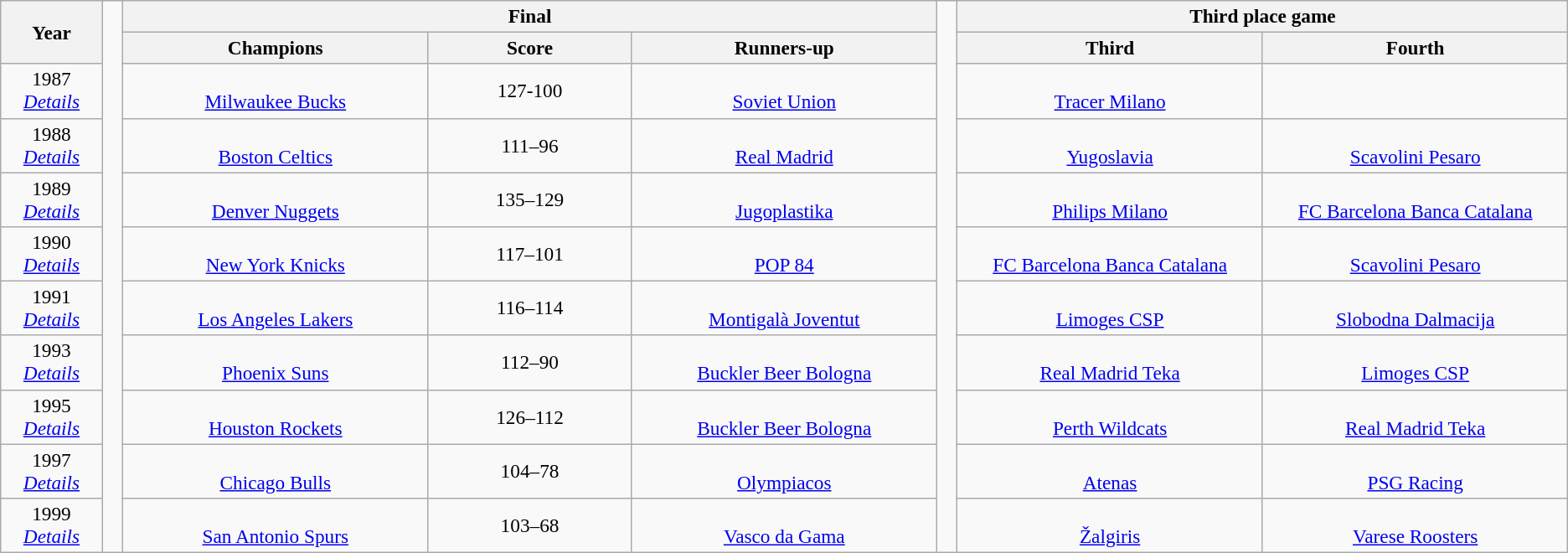<table class="wikitable" style="font-size: 97%; text-align: center;">
<tr>
<th rowspan="2" style="width:5%;">Year</th>
<td style="width:1%;" rowspan="11"></td>
<th colspan=3>Final</th>
<td style="width:1%;" rowspan="11"></td>
<th colspan=2>Third place game</th>
</tr>
<tr>
<th width=15%>Champions</th>
<th width=10%>Score</th>
<th width=15%>Runners-up</th>
<th width=15%>Third</th>
<th width=15%>Fourth</th>
</tr>
<tr>
<td>1987<br><em><a href='#'>Details</a></em></td>
<td><br> <a href='#'>Milwaukee Bucks</a></td>
<td>127-100</td>
<td><br> <a href='#'>Soviet Union</a></td>
<td><br> <a href='#'>Tracer Milano</a></td>
<td></td>
</tr>
<tr>
<td>1988<br><em><a href='#'>Details</a></em></td>
<td><br> <a href='#'>Boston Celtics</a></td>
<td>111–96</td>
<td><br> <a href='#'>Real Madrid</a></td>
<td><br> <a href='#'>Yugoslavia</a></td>
<td><br> <a href='#'>Scavolini Pesaro</a></td>
</tr>
<tr>
<td>1989<br><em><a href='#'>Details</a></em></td>
<td><br> <a href='#'>Denver Nuggets</a></td>
<td>135–129</td>
<td><br> <a href='#'>Jugoplastika</a></td>
<td><br> <a href='#'>Philips Milano</a></td>
<td><br> <a href='#'>FC Barcelona Banca Catalana</a></td>
</tr>
<tr>
<td>1990<br><em><a href='#'>Details</a></em></td>
<td><br> <a href='#'>New York Knicks</a></td>
<td>117–101</td>
<td><br> <a href='#'>POP 84</a></td>
<td><br> <a href='#'>FC Barcelona Banca Catalana</a></td>
<td><br> <a href='#'>Scavolini Pesaro</a></td>
</tr>
<tr>
<td>1991<br><em><a href='#'>Details</a></em></td>
<td><br> <a href='#'>Los Angeles Lakers</a></td>
<td>116–114</td>
<td><br> <a href='#'>Montigalà Joventut</a></td>
<td><br> <a href='#'>Limoges CSP</a></td>
<td><br> <a href='#'>Slobodna Dalmacija</a></td>
</tr>
<tr>
<td>1993<br><em><a href='#'>Details</a></em></td>
<td><br> <a href='#'>Phoenix Suns</a></td>
<td>112–90</td>
<td><br> <a href='#'>Buckler Beer Bologna</a></td>
<td><br> <a href='#'>Real Madrid Teka</a></td>
<td><br> <a href='#'>Limoges CSP</a></td>
</tr>
<tr>
<td>1995<br><em><a href='#'>Details</a></em></td>
<td><br> <a href='#'>Houston Rockets</a></td>
<td>126–112</td>
<td><br> <a href='#'>Buckler Beer Bologna</a></td>
<td><br> <a href='#'>Perth Wildcats</a></td>
<td><br> <a href='#'>Real Madrid Teka</a></td>
</tr>
<tr>
<td>1997<br><em><a href='#'>Details</a></em></td>
<td><br> <a href='#'>Chicago Bulls</a></td>
<td>104–78</td>
<td><br> <a href='#'>Olympiacos</a></td>
<td><br> <a href='#'>Atenas</a></td>
<td><br> <a href='#'>PSG Racing</a></td>
</tr>
<tr>
<td>1999<br><em><a href='#'>Details</a></em></td>
<td><br> <a href='#'>San Antonio Spurs</a></td>
<td>103–68</td>
<td><br> <a href='#'>Vasco da Gama</a></td>
<td><br> <a href='#'>Žalgiris</a></td>
<td><br> <a href='#'>Varese Roosters</a></td>
</tr>
</table>
